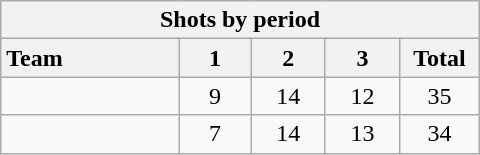<table class="wikitable" style="width:20em;">
<tr>
<th colspan="6">Shots by period</th>
</tr>
<tr>
<th style="width:8em; text-align:left;">Team</th>
<th style="width:3em;">1</th>
<th style="width:3em;">2</th>
<th style="width:3em;">3</th>
<th style="width:3em;">Total</th>
</tr>
<tr style="text-align:center;">
<td style="text-align:left;"></td>
<td>9</td>
<td>14</td>
<td>12</td>
<td>35</td>
</tr>
<tr style="text-align:center;">
<td style="text-align:left;"></td>
<td>7</td>
<td>14</td>
<td>13</td>
<td>34</td>
</tr>
</table>
